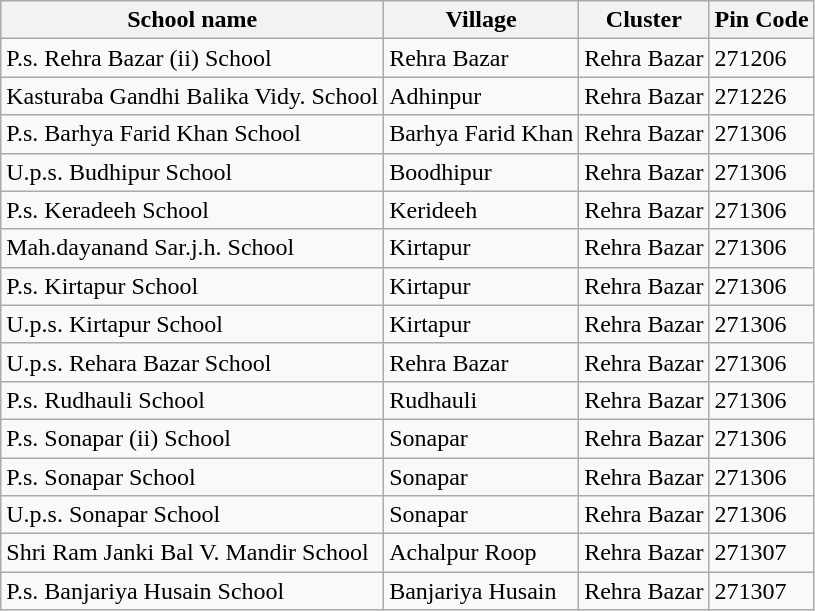<table class="wikitable">
<tr>
<th>School name</th>
<th>Village</th>
<th>Cluster</th>
<th>Pin Code</th>
</tr>
<tr>
<td>P.s. Rehra Bazar (ii) School</td>
<td>Rehra Bazar</td>
<td>Rehra Bazar</td>
<td>271206</td>
</tr>
<tr>
<td>Kasturaba Gandhi Balika Vidy. School</td>
<td>Adhinpur</td>
<td>Rehra Bazar</td>
<td>271226</td>
</tr>
<tr>
<td>P.s. Barhya Farid Khan School</td>
<td>Barhya Farid Khan</td>
<td>Rehra Bazar</td>
<td>271306</td>
</tr>
<tr>
<td>U.p.s. Budhipur School</td>
<td>Boodhipur</td>
<td>Rehra Bazar</td>
<td>271306</td>
</tr>
<tr>
<td>P.s. Keradeeh School</td>
<td>Kerideeh</td>
<td>Rehra Bazar</td>
<td>271306</td>
</tr>
<tr>
<td>Mah.dayanand Sar.j.h. School</td>
<td>Kirtapur</td>
<td>Rehra Bazar</td>
<td>271306</td>
</tr>
<tr>
<td>P.s. Kirtapur School</td>
<td>Kirtapur</td>
<td>Rehra Bazar</td>
<td>271306</td>
</tr>
<tr>
<td>U.p.s. Kirtapur School</td>
<td>Kirtapur</td>
<td>Rehra Bazar</td>
<td>271306</td>
</tr>
<tr>
<td>U.p.s. Rehara Bazar School</td>
<td>Rehra Bazar</td>
<td>Rehra Bazar</td>
<td>271306</td>
</tr>
<tr>
<td>P.s. Rudhauli School</td>
<td>Rudhauli</td>
<td>Rehra Bazar</td>
<td>271306</td>
</tr>
<tr>
<td>P.s. Sonapar (ii) School</td>
<td>Sonapar</td>
<td>Rehra Bazar</td>
<td>271306</td>
</tr>
<tr>
<td>P.s. Sonapar School</td>
<td>Sonapar</td>
<td>Rehra Bazar</td>
<td>271306</td>
</tr>
<tr>
<td>U.p.s. Sonapar School</td>
<td>Sonapar</td>
<td>Rehra Bazar</td>
<td>271306</td>
</tr>
<tr>
<td>Shri Ram Janki Bal V. Mandir School</td>
<td>Achalpur Roop</td>
<td>Rehra Bazar</td>
<td>271307</td>
</tr>
<tr>
<td>P.s. Banjariya Husain School</td>
<td>Banjariya Husain</td>
<td>Rehra Bazar</td>
<td>271307</td>
</tr>
</table>
